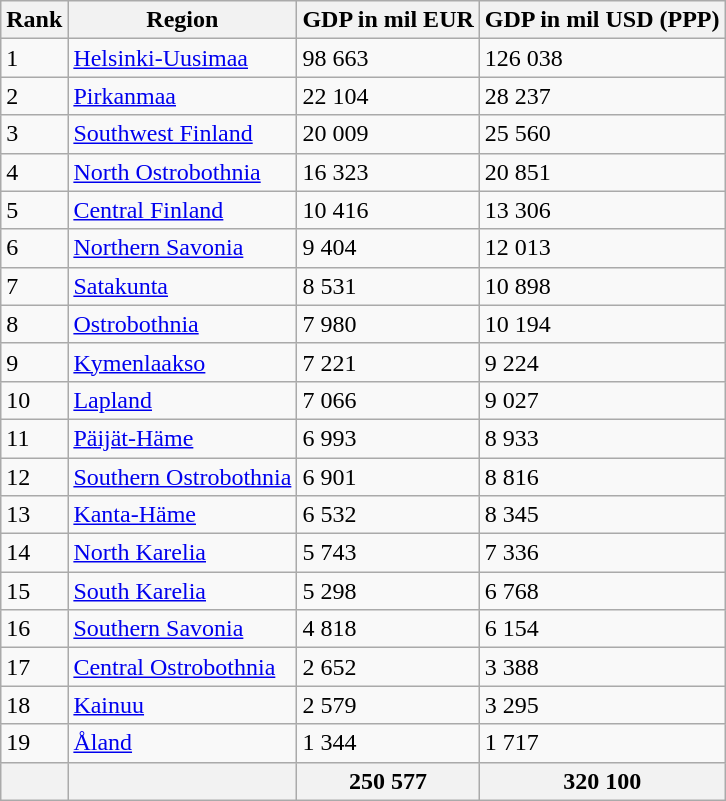<table class="wikitable sortable">
<tr>
<th>Rank</th>
<th>Region</th>
<th>GDP in mil EUR</th>
<th>GDP in mil USD (PPP)</th>
</tr>
<tr>
<td>1</td>
<td><a href='#'>Helsinki-Uusimaa</a></td>
<td>98 663</td>
<td>126 038</td>
</tr>
<tr>
<td>2</td>
<td><a href='#'>Pirkanmaa</a></td>
<td>22 104</td>
<td>28 237</td>
</tr>
<tr>
<td>3</td>
<td><a href='#'>Southwest Finland</a></td>
<td>20 009</td>
<td>25 560</td>
</tr>
<tr>
<td>4</td>
<td><a href='#'>North Ostrobothnia</a></td>
<td>16 323</td>
<td>20 851</td>
</tr>
<tr>
<td>5</td>
<td><a href='#'>Central Finland</a></td>
<td>10 416</td>
<td>13 306</td>
</tr>
<tr>
<td>6</td>
<td><a href='#'>Northern Savonia</a></td>
<td>9 404</td>
<td>12 013</td>
</tr>
<tr>
<td>7</td>
<td><a href='#'>Satakunta</a></td>
<td>8 531</td>
<td>10 898</td>
</tr>
<tr>
<td>8</td>
<td><a href='#'>Ostrobothnia</a></td>
<td>7 980</td>
<td>10 194</td>
</tr>
<tr>
<td>9</td>
<td><a href='#'>Kymenlaakso</a></td>
<td>7 221</td>
<td>9 224</td>
</tr>
<tr>
<td>10</td>
<td><a href='#'>Lapland</a></td>
<td>7 066</td>
<td>9 027</td>
</tr>
<tr>
<td>11</td>
<td><a href='#'>Päijät-Häme</a></td>
<td>6 993</td>
<td>8 933</td>
</tr>
<tr>
<td>12</td>
<td><a href='#'>Southern Ostrobothnia</a></td>
<td>6 901</td>
<td>8 816</td>
</tr>
<tr>
<td>13</td>
<td><a href='#'>Kanta-Häme</a></td>
<td>6 532</td>
<td>8 345</td>
</tr>
<tr>
<td>14</td>
<td><a href='#'>North Karelia</a></td>
<td>5 743</td>
<td>7 336</td>
</tr>
<tr>
<td>15</td>
<td><a href='#'>South Karelia</a></td>
<td>5 298</td>
<td>6 768</td>
</tr>
<tr>
<td>16</td>
<td><a href='#'>Southern Savonia</a></td>
<td>4 818</td>
<td>6 154</td>
</tr>
<tr>
<td>17</td>
<td><a href='#'>Central Ostrobothnia</a></td>
<td>2 652</td>
<td>3 388</td>
</tr>
<tr>
<td>18</td>
<td><a href='#'>Kainuu</a></td>
<td>2 579</td>
<td>3 295</td>
</tr>
<tr>
<td>19</td>
<td><a href='#'>Åland</a></td>
<td>1 344</td>
<td>1 717</td>
</tr>
<tr>
<th></th>
<th></th>
<th>250 577</th>
<th>320 100</th>
</tr>
</table>
